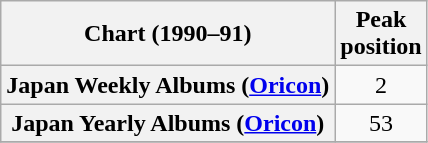<table class="wikitable sortable plainrowheaders" style="text-align:center;">
<tr>
<th scope="col">Chart (1990–91)</th>
<th scope="col">Peak<br>position</th>
</tr>
<tr>
<th scope="row">Japan Weekly Albums (<a href='#'>Oricon</a>)</th>
<td style="text-align:center;">2</td>
</tr>
<tr>
<th scope="row">Japan Yearly Albums (<a href='#'>Oricon</a>)</th>
<td style="text-align:center;">53</td>
</tr>
<tr>
</tr>
</table>
